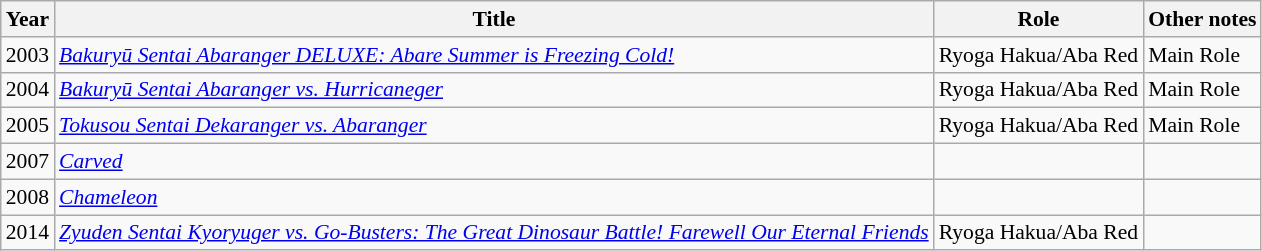<table class="wikitable" style="font-size: 90%;">
<tr>
<th>Year</th>
<th>Title</th>
<th>Role</th>
<th>Other notes</th>
</tr>
<tr>
<td>2003</td>
<td><em><a href='#'>Bakuryū Sentai Abaranger DELUXE: Abare Summer is Freezing Cold!</a></em></td>
<td>Ryoga Hakua/Aba Red</td>
<td>Main Role</td>
</tr>
<tr>
<td>2004</td>
<td><em><a href='#'>Bakuryū Sentai Abaranger vs. Hurricaneger</a></em></td>
<td>Ryoga Hakua/Aba Red</td>
<td>Main Role</td>
</tr>
<tr>
<td>2005</td>
<td><em><a href='#'>Tokusou Sentai Dekaranger vs. Abaranger</a></em></td>
<td>Ryoga Hakua/Aba Red</td>
<td>Main Role</td>
</tr>
<tr>
<td>2007</td>
<td><em><a href='#'>Carved</a></em></td>
<td></td>
<td></td>
</tr>
<tr>
<td>2008</td>
<td><em><a href='#'>Chameleon</a></em></td>
<td></td>
<td></td>
</tr>
<tr>
<td>2014</td>
<td><em><a href='#'>Zyuden Sentai Kyoryuger vs. Go-Busters: The Great Dinosaur Battle! Farewell Our Eternal Friends</a></em></td>
<td>Ryoga Hakua/Aba Red</td>
<td></td>
</tr>
</table>
